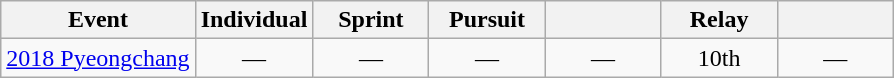<table class="wikitable" style="text-align: center;">
<tr ">
<th>Event</th>
<th style="width:70px;">Individual</th>
<th style="width:70px;">Sprint</th>
<th style="width:70px;">Pursuit</th>
<th style="width:70px;"></th>
<th style="width:70px;">Relay</th>
<th style="width:70px;"></th>
</tr>
<tr>
<td align=left> <a href='#'>2018 Pyeongchang</a></td>
<td>—</td>
<td>—</td>
<td>—</td>
<td>—</td>
<td>10th</td>
<td>—</td>
</tr>
</table>
